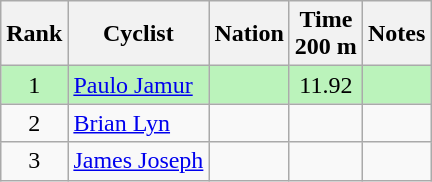<table class="wikitable sortable" style="text-align:center">
<tr>
<th>Rank</th>
<th>Cyclist</th>
<th>Nation</th>
<th>Time<br>200 m</th>
<th>Notes</th>
</tr>
<tr bgcolor=bbf3bb>
<td>1</td>
<td align=left><a href='#'>Paulo Jamur</a></td>
<td align=left></td>
<td>11.92</td>
<td></td>
</tr>
<tr>
<td>2</td>
<td align=left><a href='#'>Brian Lyn</a></td>
<td align=left></td>
<td></td>
<td></td>
</tr>
<tr>
<td>3</td>
<td align=left><a href='#'>James Joseph</a></td>
<td align=left></td>
<td></td>
<td></td>
</tr>
</table>
